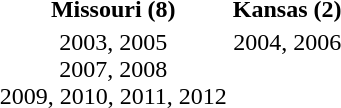<table id="toc" style="float:right; margin-left: 1em; margin-bottom: 1em; text-align: center">
<tr>
<th>Missouri (8)</th>
<th>Kansas (2)</th>
</tr>
<tr>
<td valign="top">2003, 2005<br>2007, 2008 <br> 2009, 2010, 2011, 2012</td>
<td valign="top">2004, 2006</td>
</tr>
</table>
